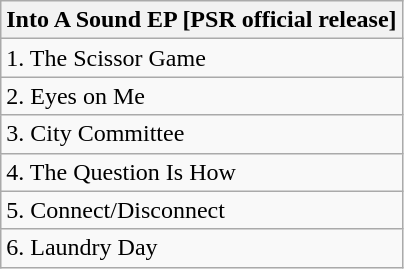<table class="wikitable">
<tr>
<th>Into A Sound EP [PSR official release]</th>
</tr>
<tr>
<td>1. The Scissor Game</td>
</tr>
<tr>
<td>2. Eyes on Me</td>
</tr>
<tr>
<td>3. City Committee</td>
</tr>
<tr>
<td>4. The Question Is How</td>
</tr>
<tr>
<td>5. Connect/Disconnect</td>
</tr>
<tr>
<td>6. Laundry Day</td>
</tr>
</table>
